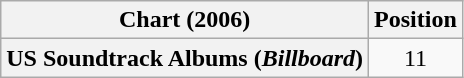<table class="wikitable sortable plainrowheaders" style="text-align:center">
<tr>
<th scope="col">Chart (2006)</th>
<th scope="col">Position</th>
</tr>
<tr>
<th scope="row">US Soundtrack Albums (<em>Billboard</em>)</th>
<td>11</td>
</tr>
</table>
